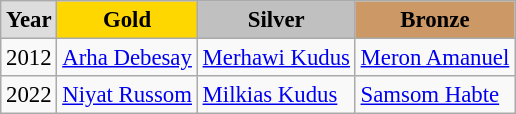<table class="wikitable sortable alternance" style="font-size:95%">
<tr>
<td style="background:#DDDDDD; font-weight:bold; text-align:center;">Year</td>
<td style="background:gold; font-weight:bold; text-align:center;">Gold</td>
<td style="background:silver; font-weight:bold; text-align:center;">Silver</td>
<td style="background:#cc9966; font-weight:bold; text-align:center;">Bronze</td>
</tr>
<tr>
<td>2012</td>
<td><a href='#'>Arha Debesay</a></td>
<td><a href='#'>Merhawi Kudus</a></td>
<td><a href='#'>Meron Amanuel</a></td>
</tr>
<tr>
<td>2022</td>
<td><a href='#'>Niyat Russom</a></td>
<td><a href='#'>Milkias Kudus</a></td>
<td><a href='#'>Samsom Habte</a></td>
</tr>
</table>
